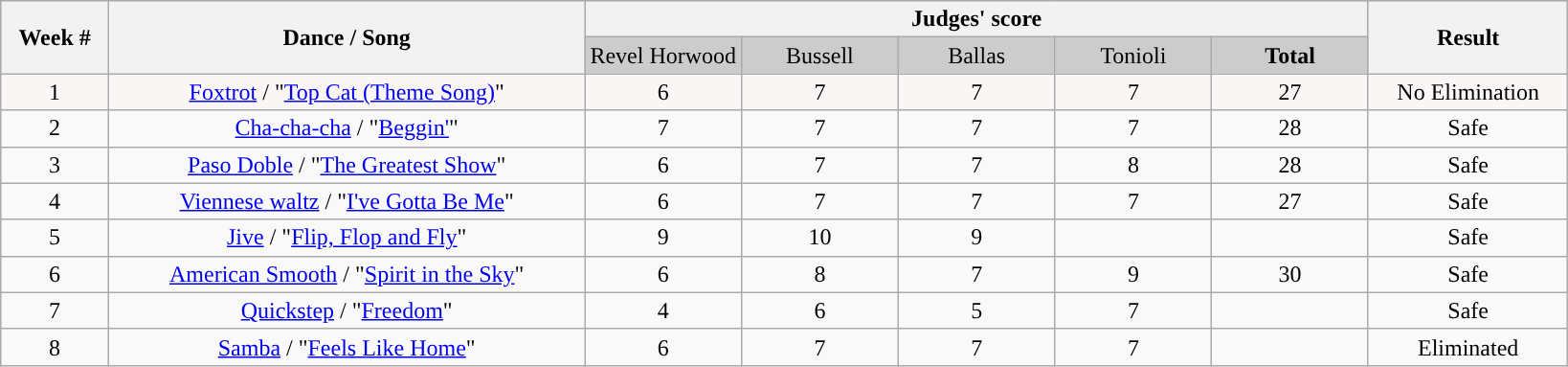<table class="wikitable collapsible collapsed">
<tr style="text-align:Center; background:#ccc;">
<th rowspan="2">Week #</th>
<th rowspan="2">Dance / Song</th>
<th colspan="5">Judges' score</th>
<th rowspan="2">Result</th>
</tr>
<tr style="text-align:center; background:#ccc;">
<td style="width:10%; ">Revel Horwood</td>
<td style="width:10%; ">Bussell</td>
<td style="width:10%; ">Ballas</td>
<td style="width:10%; ">Tonioli</td>
<td style="width:10%; "><strong>Total</strong></td>
</tr>
<tr style="text-align: center; background:#faf6f6;">
<td>1</td>
<td><a href='#'>Foxtrot</a> / "<a href='#'>Top Cat (Theme Song)</a>"</td>
<td>6</td>
<td>7</td>
<td>7</td>
<td>7</td>
<td>27</td>
<td>No Elimination</td>
</tr>
<tr style="text-align:center;">
<td>2</td>
<td><a href='#'>Cha-cha-cha</a> / "<a href='#'>Beggin'</a>"</td>
<td>7</td>
<td>7</td>
<td>7</td>
<td>7</td>
<td>28</td>
<td>Safe</td>
</tr>
<tr style="text-align:center;">
<td>3</td>
<td><a href='#'>Paso Doble</a> / "<a href='#'>The Greatest Show</a>"</td>
<td>6</td>
<td>7</td>
<td>7</td>
<td>8</td>
<td>28</td>
<td>Safe</td>
</tr>
<tr style="text-align:center;">
<td>4</td>
<td><a href='#'>Viennese waltz</a> / "<a href='#'>I've Gotta Be Me</a>"</td>
<td>6</td>
<td>7</td>
<td>7</td>
<td>7</td>
<td>27</td>
<td>Safe</td>
</tr>
<tr style="text-align:center;">
<td>5</td>
<td><a href='#'>Jive</a> / "<a href='#'>Flip, Flop and Fly</a>"</td>
<td>9</td>
<td>10</td>
<td>9</td>
<td></td>
<td></td>
<td>Safe</td>
</tr>
<tr style="text-align:center;">
<td>6</td>
<td><a href='#'>American Smooth</a> / "<a href='#'>Spirit in the Sky</a>"</td>
<td>6</td>
<td>8</td>
<td>7</td>
<td>9</td>
<td>30</td>
<td>Safe</td>
</tr>
<tr style="text-align:center;">
<td>7</td>
<td><a href='#'>Quickstep</a> / "<a href='#'>Freedom</a>"</td>
<td>4</td>
<td>6</td>
<td>5</td>
<td>7</td>
<td></td>
<td>Safe</td>
</tr>
<tr style="text-align:center;">
<td>8</td>
<td><a href='#'>Samba</a> / "<a href='#'>Feels Like Home</a>"</td>
<td>6</td>
<td>7</td>
<td>7</td>
<td>7</td>
<td></td>
<td>Eliminated</td>
</tr>
</table>
